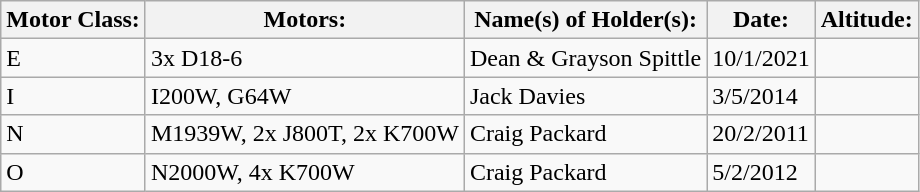<table class="wikitable">
<tr>
<th>Motor Class:</th>
<th>Motors:</th>
<th>Name(s) of Holder(s):</th>
<th>Date:</th>
<th>Altitude:</th>
</tr>
<tr>
<td>E</td>
<td>3x D18-6</td>
<td>Dean & Grayson Spittle</td>
<td>10/1/2021</td>
<td></td>
</tr>
<tr>
<td>I</td>
<td>I200W, G64W</td>
<td>Jack Davies</td>
<td>3/5/2014</td>
<td></td>
</tr>
<tr>
<td>N</td>
<td>M1939W, 2x J800T, 2x K700W</td>
<td>Craig Packard</td>
<td>20/2/2011</td>
<td></td>
</tr>
<tr>
<td>O</td>
<td>N2000W, 4x K700W</td>
<td>Craig Packard</td>
<td>5/2/2012</td>
<td></td>
</tr>
</table>
